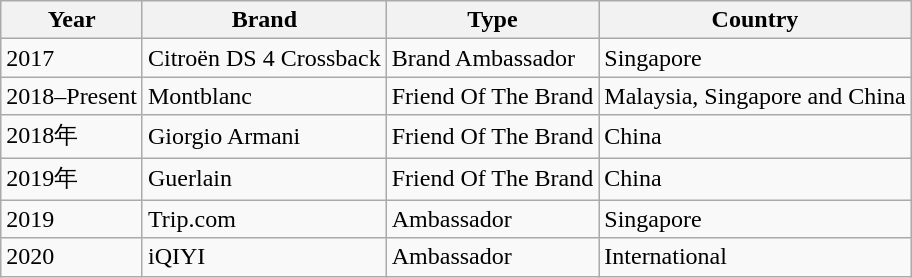<table class="wikitable sortable">
<tr>
<th>Year</th>
<th>Brand</th>
<th>Type</th>
<th>Country</th>
</tr>
<tr>
<td>2017</td>
<td>Citroën DS 4 Crossback</td>
<td>Brand Ambassador</td>
<td>Singapore</td>
</tr>
<tr>
<td>2018–Present</td>
<td>Montblanc</td>
<td>Friend Of The Brand</td>
<td>Malaysia, Singapore and China</td>
</tr>
<tr>
<td>2018年</td>
<td>Giorgio Armani</td>
<td>Friend Of The Brand</td>
<td>China</td>
</tr>
<tr>
<td>2019年</td>
<td>Guerlain</td>
<td>Friend Of The Brand</td>
<td>China</td>
</tr>
<tr>
<td>2019</td>
<td>Trip.com</td>
<td>Ambassador</td>
<td>Singapore</td>
</tr>
<tr>
<td>2020</td>
<td>iQIYI</td>
<td>Ambassador</td>
<td>International</td>
</tr>
</table>
